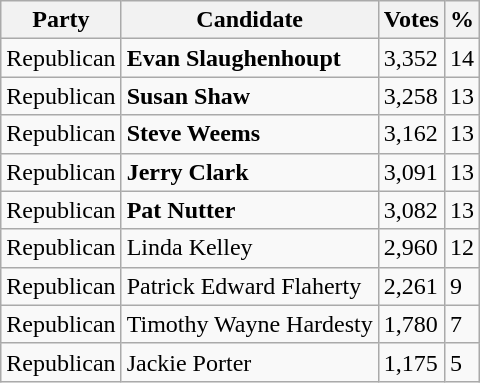<table class="wikitable">
<tr>
<th>Party</th>
<th>Candidate</th>
<th>Votes</th>
<th>%</th>
</tr>
<tr>
<td>Republican</td>
<td><strong>Evan Slaughenhoupt</strong></td>
<td>3,352</td>
<td>14</td>
</tr>
<tr>
<td>Republican</td>
<td><strong>Susan Shaw</strong></td>
<td>3,258</td>
<td>13</td>
</tr>
<tr>
<td>Republican</td>
<td><strong>Steve Weems</strong></td>
<td>3,162</td>
<td>13</td>
</tr>
<tr>
<td>Republican</td>
<td><strong>Jerry Clark</strong></td>
<td>3,091</td>
<td>13</td>
</tr>
<tr>
<td>Republican</td>
<td><strong>Pat Nutter</strong></td>
<td>3,082</td>
<td>13</td>
</tr>
<tr>
<td>Republican</td>
<td>Linda Kelley</td>
<td>2,960</td>
<td>12</td>
</tr>
<tr>
<td>Republican</td>
<td>Patrick Edward Flaherty</td>
<td>2,261</td>
<td>9</td>
</tr>
<tr>
<td>Republican</td>
<td>Timothy Wayne Hardesty</td>
<td>1,780</td>
<td>7</td>
</tr>
<tr>
<td>Republican</td>
<td>Jackie Porter</td>
<td>1,175</td>
<td>5</td>
</tr>
</table>
